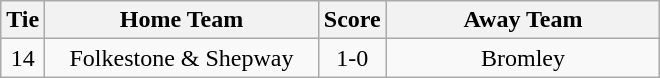<table class="wikitable" style="text-align:center;">
<tr>
<th width=20>Tie</th>
<th width=175>Home Team</th>
<th width=20>Score</th>
<th width=175>Away Team</th>
</tr>
<tr>
<td>14</td>
<td>Folkestone & Shepway</td>
<td>1-0</td>
<td>Bromley</td>
</tr>
</table>
